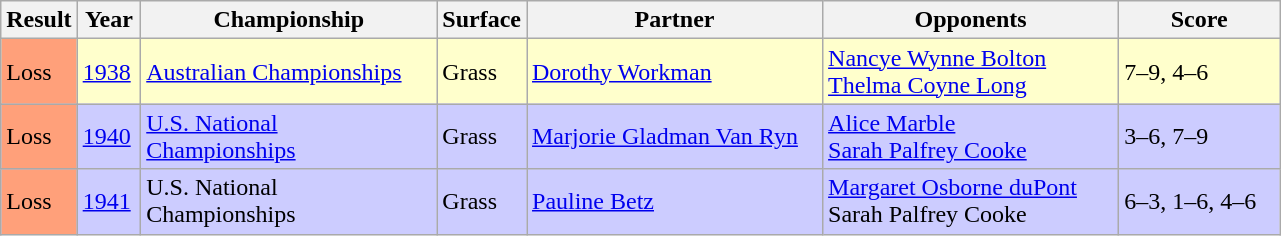<table class="sortable wikitable">
<tr>
<th style="width:40px">Result</th>
<th style="width:35px">Year</th>
<th style="width:190px">Championship</th>
<th style="width:50px">Surface</th>
<th style="width:190px">Partner</th>
<th style="width:190px">Opponents</th>
<th style="width:100px" class="unsortable">Score</th>
</tr>
<tr style="background:#ffc;">
<td style="background:#ffa07a;">Loss</td>
<td><a href='#'>1938</a></td>
<td><a href='#'>Australian Championships</a></td>
<td>Grass</td>
<td> <a href='#'>Dorothy Workman</a></td>
<td> <a href='#'>Nancye Wynne Bolton</a> <br>  <a href='#'>Thelma Coyne Long</a></td>
<td>7–9, 4–6</td>
</tr>
<tr style="background:#ccf;">
<td style="background:#ffa07a;">Loss</td>
<td><a href='#'>1940</a></td>
<td><a href='#'>U.S. National Championships</a></td>
<td>Grass</td>
<td> <a href='#'>Marjorie Gladman Van Ryn</a></td>
<td> <a href='#'>Alice Marble</a> <br>  <a href='#'>Sarah Palfrey Cooke</a></td>
<td>3–6, 7–9</td>
</tr>
<tr style="background:#ccf;">
<td style="background:#ffa07a;">Loss</td>
<td><a href='#'>1941</a></td>
<td>U.S. National Championships</td>
<td>Grass</td>
<td> <a href='#'>Pauline Betz</a></td>
<td> <a href='#'>Margaret Osborne duPont</a> <br>  Sarah Palfrey Cooke</td>
<td>6–3, 1–6, 4–6</td>
</tr>
</table>
